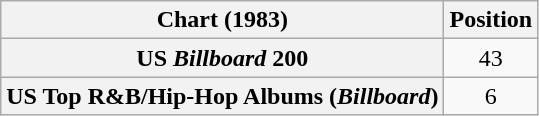<table class="wikitable sortable plainrowheaders" style="text-align:center">
<tr>
<th scope="col">Chart (1983)</th>
<th scope="col">Position</th>
</tr>
<tr>
<th scope="row">US <em>Billboard</em> 200</th>
<td>43</td>
</tr>
<tr>
<th scope="row">US Top R&B/Hip-Hop Albums (<em>Billboard</em>)</th>
<td>6</td>
</tr>
</table>
